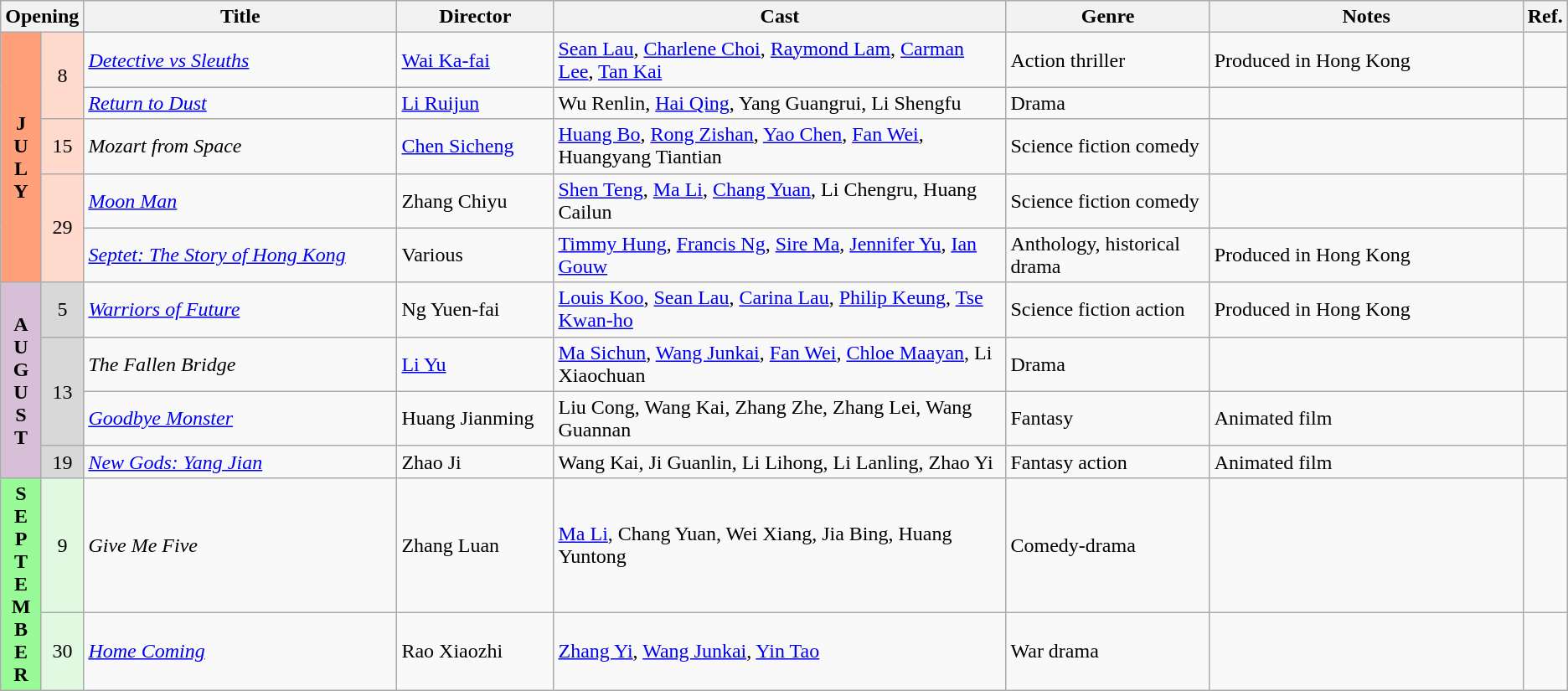<table class="wikitable">
<tr>
<th colspan="2">Opening</th>
<th style="width:20%;">Title</th>
<th style="width:10%;">Director</th>
<th>Cast</th>
<th style="width:13%">Genre</th>
<th style="width:20%">Notes</th>
<th>Ref.</th>
</tr>
<tr>
<th rowspan="5" style="text-align:center; background:#ffa07a; textcolor:#000;">J<br>U<br>L<br>Y</th>
<td rowspan="2" style="text-align:center; background:#ffdacc; textcolor:#000;">8</td>
<td><em><a href='#'>Detective vs Sleuths</a></em></td>
<td><a href='#'>Wai Ka-fai</a></td>
<td><a href='#'>Sean Lau</a>, <a href='#'>Charlene Choi</a>, <a href='#'>Raymond Lam</a>, <a href='#'>Carman Lee</a>, <a href='#'>Tan Kai</a></td>
<td>Action thriller</td>
<td>Produced in Hong Kong</td>
<td style="text-align:center;"></td>
</tr>
<tr>
<td><em><a href='#'>Return to Dust</a></em></td>
<td><a href='#'>Li Ruijun</a></td>
<td>Wu Renlin, <a href='#'>Hai Qing</a>, Yang Guangrui, Li Shengfu</td>
<td>Drama</td>
<td></td>
<td style="text-align:center;"></td>
</tr>
<tr>
<td style="text-align:center; background:#ffdacc; textcolor:#000;">15</td>
<td><em>Mozart from Space</em></td>
<td><a href='#'>Chen Sicheng</a></td>
<td><a href='#'>Huang Bo</a>, <a href='#'>Rong Zishan</a>, <a href='#'>Yao Chen</a>, <a href='#'>Fan Wei</a>, Huangyang Tiantian</td>
<td>Science fiction comedy</td>
<td></td>
<td style="text-align:center;"></td>
</tr>
<tr>
<td rowspan="2" style="text-align:center; background:#ffdacc; textcolor:#000;">29</td>
<td><em><a href='#'>Moon Man</a></em></td>
<td>Zhang Chiyu</td>
<td><a href='#'>Shen Teng</a>, <a href='#'>Ma Li</a>, <a href='#'>Chang Yuan</a>, Li Chengru, Huang Cailun</td>
<td>Science fiction comedy</td>
<td></td>
<td style="text-align:center;"></td>
</tr>
<tr>
<td><em><a href='#'>Septet: The Story of Hong Kong</a></em></td>
<td>Various</td>
<td><a href='#'>Timmy Hung</a>, <a href='#'>Francis Ng</a>, <a href='#'>Sire Ma</a>, <a href='#'>Jennifer Yu</a>, <a href='#'>Ian Gouw</a></td>
<td>Anthology, historical drama</td>
<td>Produced in Hong Kong</td>
<td style="text-align:center;"></td>
</tr>
<tr>
<th rowspan="4" style="text-align:center; background:thistle; textcolor:#000;">A<br>U<br>G<br>U<br>S<br>T</th>
<td style="text-align:center; background:#d8d8d8; textcolor:#000;">5</td>
<td><em><a href='#'>Warriors of Future</a></em></td>
<td>Ng Yuen-fai</td>
<td><a href='#'>Louis Koo</a>, <a href='#'>Sean Lau</a>, <a href='#'>Carina Lau</a>, <a href='#'>Philip Keung</a>, <a href='#'>Tse Kwan-ho</a></td>
<td>Science fiction action</td>
<td>Produced in Hong Kong</td>
<td style="text-align:center;"></td>
</tr>
<tr>
<td rowspan="2" style="text-align:center; background:#d8d8d8; textcolor:#000;">13</td>
<td><em>The Fallen Bridge</em></td>
<td><a href='#'>Li Yu</a></td>
<td><a href='#'>Ma Sichun</a>, <a href='#'>Wang Junkai</a>, <a href='#'>Fan Wei</a>, <a href='#'>Chloe Maayan</a>, Li Xiaochuan</td>
<td>Drama</td>
<td></td>
<td style="text-align:center;"></td>
</tr>
<tr>
<td><em><a href='#'>Goodbye Monster</a></em></td>
<td>Huang Jianming</td>
<td>Liu Cong, Wang Kai, Zhang Zhe, Zhang Lei, Wang Guannan</td>
<td>Fantasy</td>
<td>Animated film</td>
<td style="text-align:center;"></td>
</tr>
<tr>
<td style="text-align:center; background:#d8d8d8; textcolor:#000;">19</td>
<td><em><a href='#'>New Gods: Yang Jian</a></em></td>
<td>Zhao Ji</td>
<td>Wang Kai, Ji Guanlin, Li Lihong, Li Lanling, Zhao Yi</td>
<td>Fantasy action</td>
<td>Animated film</td>
<td style="text-align:center;"></td>
</tr>
<tr>
<th rowspan="2" style="text-align:center; background:#98fb98; textcolor:#000;">S<br>E<br>P<br>T<br>E<br>M<br>B<br>E<br>R</th>
<td style="text-align:center; background:#e0f9e0;">9</td>
<td><em>Give Me Five</em></td>
<td>Zhang Luan</td>
<td><a href='#'>Ma Li</a>, Chang Yuan, Wei Xiang, Jia Bing, Huang Yuntong</td>
<td>Comedy-drama</td>
<td></td>
<td style="text-align:center;"></td>
</tr>
<tr>
<td style="text-align:center; background:#e0f9e0;">30</td>
<td><em><a href='#'>Home Coming</a></em></td>
<td>Rao Xiaozhi</td>
<td><a href='#'>Zhang Yi</a>, <a href='#'>Wang Junkai</a>, <a href='#'>Yin Tao</a></td>
<td>War drama</td>
<td></td>
<td style="text-align:center;"></td>
</tr>
</table>
